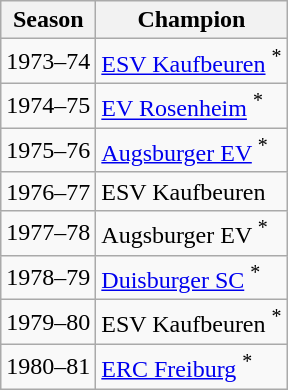<table class="wikitable">
<tr>
<th>Season</th>
<th>Champion</th>
</tr>
<tr>
<td>1973–74</td>
<td><a href='#'>ESV Kaufbeuren</a> <sup>*</sup></td>
</tr>
<tr>
<td>1974–75</td>
<td><a href='#'>EV Rosenheim</a> <sup>*</sup></td>
</tr>
<tr>
<td>1975–76</td>
<td><a href='#'>Augsburger EV</a> <sup>*</sup></td>
</tr>
<tr>
<td>1976–77</td>
<td>ESV Kaufbeuren</td>
</tr>
<tr>
<td>1977–78</td>
<td>Augsburger EV <sup>*</sup></td>
</tr>
<tr>
<td>1978–79</td>
<td><a href='#'>Duisburger SC</a> <sup>*</sup></td>
</tr>
<tr>
<td>1979–80</td>
<td>ESV Kaufbeuren <sup>*</sup></td>
</tr>
<tr>
<td>1980–81</td>
<td><a href='#'>ERC Freiburg</a> <sup>*</sup></td>
</tr>
</table>
